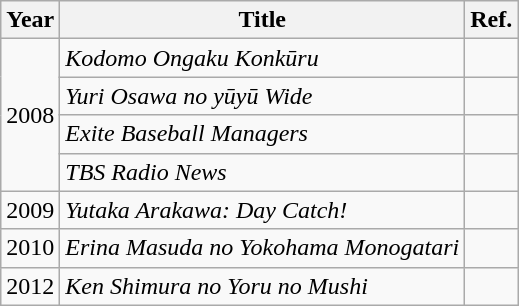<table class="wikitable">
<tr>
<th>Year</th>
<th>Title</th>
<th>Ref.</th>
</tr>
<tr>
<td rowspan="4">2008</td>
<td><em>Kodomo Ongaku Konkūru</em></td>
<td></td>
</tr>
<tr>
<td><em>Yuri Osawa no yūyū Wide</em></td>
<td></td>
</tr>
<tr>
<td><em>Exite Baseball Managers</em></td>
<td></td>
</tr>
<tr>
<td><em>TBS Radio News</em></td>
<td></td>
</tr>
<tr>
<td>2009</td>
<td><em>Yutaka Arakawa: Day Catch!</em></td>
<td></td>
</tr>
<tr>
<td>2010</td>
<td><em>Erina Masuda no Yokohama Monogatari</em></td>
<td></td>
</tr>
<tr>
<td>2012</td>
<td><em>Ken Shimura no Yoru no Mushi</em></td>
<td></td>
</tr>
</table>
